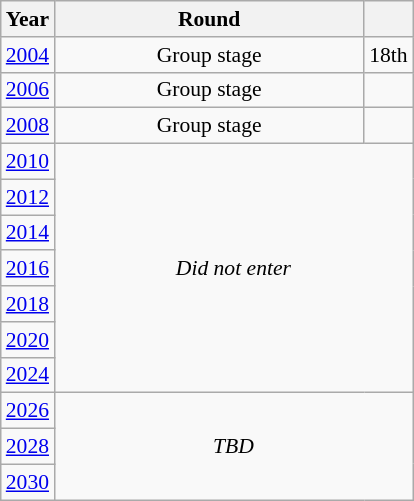<table class="wikitable" style="text-align: center; font-size:90%">
<tr>
<th>Year</th>
<th style="width:200px">Round</th>
<th></th>
</tr>
<tr>
<td><a href='#'>2004</a></td>
<td>Group stage</td>
<td>18th</td>
</tr>
<tr>
<td><a href='#'>2006</a></td>
<td>Group stage</td>
<td></td>
</tr>
<tr>
<td><a href='#'>2008</a></td>
<td>Group stage</td>
<td></td>
</tr>
<tr>
<td><a href='#'>2010</a></td>
<td colspan="2" rowspan="7"><em>Did not enter</em></td>
</tr>
<tr>
<td><a href='#'>2012</a></td>
</tr>
<tr>
<td><a href='#'>2014</a></td>
</tr>
<tr>
<td><a href='#'>2016</a></td>
</tr>
<tr>
<td><a href='#'>2018</a></td>
</tr>
<tr>
<td><a href='#'>2020</a></td>
</tr>
<tr>
<td><a href='#'>2024</a></td>
</tr>
<tr>
<td><a href='#'>2026</a></td>
<td colspan="2" rowspan="3"><em>TBD</em></td>
</tr>
<tr>
<td><a href='#'>2028</a></td>
</tr>
<tr>
<td><a href='#'>2030</a></td>
</tr>
</table>
